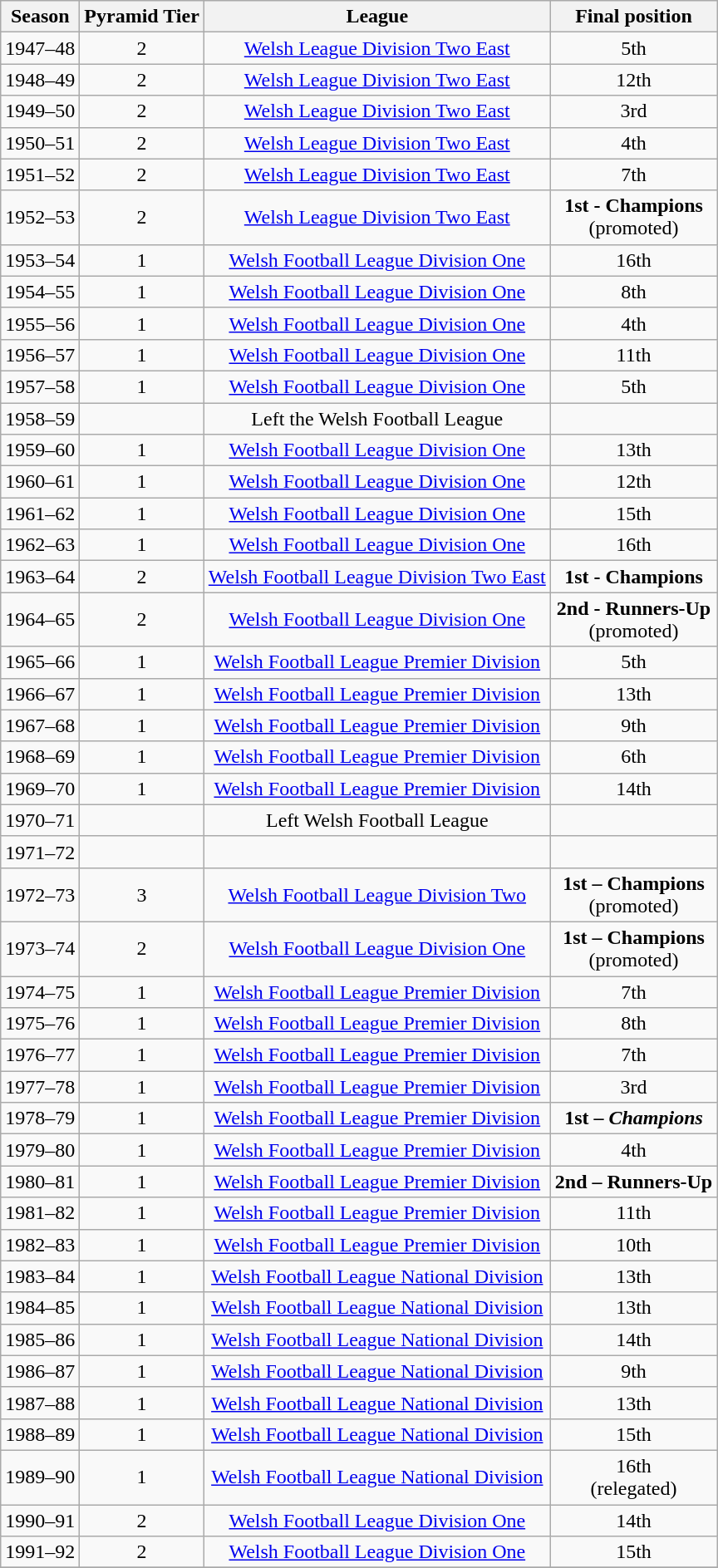<table class="wikitable" style="text-align: center">
<tr>
<th>Season</th>
<th>Pyramid Tier</th>
<th>League</th>
<th>Final position</th>
</tr>
<tr>
<td>1947–48</td>
<td>2</td>
<td><a href='#'>Welsh League Division Two East</a></td>
<td>5th</td>
</tr>
<tr>
<td>1948–49</td>
<td>2</td>
<td><a href='#'>Welsh League Division Two East</a></td>
<td>12th</td>
</tr>
<tr>
<td>1949–50</td>
<td>2</td>
<td><a href='#'>Welsh League Division Two East</a></td>
<td>3rd</td>
</tr>
<tr>
<td>1950–51</td>
<td>2</td>
<td><a href='#'>Welsh League Division Two East</a></td>
<td>4th</td>
</tr>
<tr>
<td>1951–52</td>
<td>2</td>
<td><a href='#'>Welsh League Division Two East</a></td>
<td>7th</td>
</tr>
<tr>
<td>1952–53</td>
<td>2</td>
<td><a href='#'>Welsh League Division Two East</a></td>
<td><strong>1st - Champions</strong><br>(promoted)</td>
</tr>
<tr>
<td>1953–54</td>
<td>1</td>
<td><a href='#'>Welsh Football League Division One</a></td>
<td>16th</td>
</tr>
<tr>
<td>1954–55</td>
<td>1</td>
<td><a href='#'>Welsh Football League Division One</a></td>
<td>8th</td>
</tr>
<tr>
<td>1955–56</td>
<td>1</td>
<td><a href='#'>Welsh Football League Division One</a></td>
<td>4th</td>
</tr>
<tr>
<td>1956–57</td>
<td>1</td>
<td><a href='#'>Welsh Football League Division One</a></td>
<td>11th</td>
</tr>
<tr>
<td>1957–58</td>
<td>1</td>
<td><a href='#'>Welsh Football League Division One</a></td>
<td>5th</td>
</tr>
<tr>
<td>1958–59</td>
<td></td>
<td>Left the Welsh Football League</td>
<td></td>
</tr>
<tr>
<td>1959–60</td>
<td>1</td>
<td><a href='#'>Welsh Football League Division One</a></td>
<td>13th</td>
</tr>
<tr>
<td>1960–61</td>
<td>1</td>
<td><a href='#'>Welsh Football League Division One</a></td>
<td>12th</td>
</tr>
<tr>
<td>1961–62</td>
<td>1</td>
<td><a href='#'>Welsh Football League Division One</a></td>
<td>15th</td>
</tr>
<tr>
<td>1962–63</td>
<td>1</td>
<td><a href='#'>Welsh Football League Division One</a></td>
<td>16th</td>
</tr>
<tr>
<td>1963–64</td>
<td>2</td>
<td><a href='#'>Welsh Football League Division Two East</a></td>
<td><strong>1st - Champions</strong></td>
</tr>
<tr>
<td>1964–65</td>
<td>2</td>
<td><a href='#'>Welsh Football League Division One</a></td>
<td><strong>2nd - Runners-Up</strong><br>(promoted)</td>
</tr>
<tr>
<td>1965–66</td>
<td>1</td>
<td><a href='#'>Welsh Football League Premier Division</a></td>
<td>5th</td>
</tr>
<tr>
<td>1966–67</td>
<td>1</td>
<td><a href='#'>Welsh Football League Premier Division</a></td>
<td>13th</td>
</tr>
<tr>
<td>1967–68</td>
<td>1</td>
<td><a href='#'>Welsh Football League Premier Division</a></td>
<td>9th</td>
</tr>
<tr>
<td>1968–69</td>
<td>1</td>
<td><a href='#'>Welsh Football League Premier Division</a></td>
<td>6th</td>
</tr>
<tr>
<td>1969–70</td>
<td>1</td>
<td><a href='#'>Welsh Football League Premier Division</a></td>
<td>14th</td>
</tr>
<tr>
<td>1970–71</td>
<td></td>
<td>Left Welsh Football League</td>
<td></td>
</tr>
<tr>
<td>1971–72</td>
<td></td>
<td></td>
<td></td>
</tr>
<tr>
<td>1972–73</td>
<td>3</td>
<td><a href='#'>Welsh Football League Division Two</a></td>
<td><strong>1st – Champions</strong><br>(promoted)</td>
</tr>
<tr>
<td>1973–74</td>
<td>2</td>
<td><a href='#'>Welsh Football League Division One</a></td>
<td><strong>1st – Champions</strong><br>(promoted)</td>
</tr>
<tr>
<td>1974–75</td>
<td>1</td>
<td><a href='#'>Welsh Football League Premier Division</a></td>
<td>7th</td>
</tr>
<tr>
<td>1975–76</td>
<td>1</td>
<td><a href='#'>Welsh Football League Premier Division</a></td>
<td>8th</td>
</tr>
<tr>
<td>1976–77</td>
<td>1</td>
<td><a href='#'>Welsh Football League Premier Division</a></td>
<td>7th</td>
</tr>
<tr>
<td>1977–78</td>
<td>1</td>
<td><a href='#'>Welsh Football League Premier Division</a></td>
<td>3rd</td>
</tr>
<tr>
<td>1978–79</td>
<td>1</td>
<td><a href='#'>Welsh Football League Premier Division</a></td>
<td><strong>1st – <em>Champions</strong></td>
</tr>
<tr>
<td>1979–80</td>
<td>1</td>
<td><a href='#'>Welsh Football League Premier Division</a></td>
<td>4th</td>
</tr>
<tr>
<td>1980–81</td>
<td>1</td>
<td><a href='#'>Welsh Football League Premier Division</a></td>
<td><strong>2nd – Runners-Up</strong></td>
</tr>
<tr>
<td>1981–82</td>
<td>1</td>
<td><a href='#'>Welsh Football League Premier Division</a></td>
<td>11th</td>
</tr>
<tr>
<td>1982–83</td>
<td>1</td>
<td><a href='#'>Welsh Football League Premier Division</a></td>
<td>10th</td>
</tr>
<tr>
<td>1983–84</td>
<td>1</td>
<td><a href='#'>Welsh Football League National Division</a></td>
<td>13th</td>
</tr>
<tr>
<td>1984–85</td>
<td>1</td>
<td><a href='#'>Welsh Football League National Division</a></td>
<td>13th</td>
</tr>
<tr>
<td>1985–86</td>
<td>1</td>
<td><a href='#'>Welsh Football League National Division</a></td>
<td>14th</td>
</tr>
<tr>
<td>1986–87</td>
<td>1</td>
<td><a href='#'>Welsh Football League National Division</a></td>
<td>9th</td>
</tr>
<tr>
<td>1987–88</td>
<td>1</td>
<td><a href='#'>Welsh Football League National Division</a></td>
<td>13th</td>
</tr>
<tr>
<td>1988–89</td>
<td>1</td>
<td><a href='#'>Welsh Football League National Division</a></td>
<td>15th</td>
</tr>
<tr>
<td>1989–90</td>
<td>1</td>
<td><a href='#'>Welsh Football League National Division</a></td>
<td>16th<br>(relegated)</td>
</tr>
<tr>
<td>1990–91</td>
<td>2</td>
<td><a href='#'>Welsh Football League Division One</a></td>
<td>14th</td>
</tr>
<tr>
<td>1991–92</td>
<td>2</td>
<td><a href='#'>Welsh Football League Division One</a></td>
<td>15th</td>
</tr>
<tr>
</tr>
<tr>
</tr>
</table>
